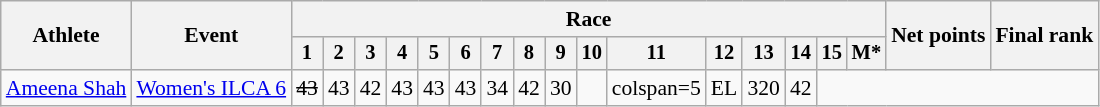<table class="wikitable" style="font-size:90%">
<tr>
<th rowspan="2">Athlete</th>
<th rowspan="2">Event</th>
<th colspan=16>Race</th>
<th rowspan=2>Net points</th>
<th rowspan=2>Final rank</th>
</tr>
<tr style="font-size:95%">
<th>1</th>
<th>2</th>
<th>3</th>
<th>4</th>
<th>5</th>
<th>6</th>
<th>7</th>
<th>8</th>
<th>9</th>
<th>10</th>
<th>11</th>
<th>12</th>
<th>13</th>
<th>14</th>
<th>15</th>
<th>M*</th>
</tr>
<tr align=center>
<td align=left><a href='#'>Ameena Shah</a></td>
<td align=left><a href='#'>Women's ILCA 6</a></td>
<td><s>43</s></td>
<td>43</td>
<td>42</td>
<td>43</td>
<td>43</td>
<td>43</td>
<td>34</td>
<td>42</td>
<td>30</td>
<td></td>
<td>colspan=5 </td>
<td>EL</td>
<td>320</td>
<td>42</td>
</tr>
</table>
